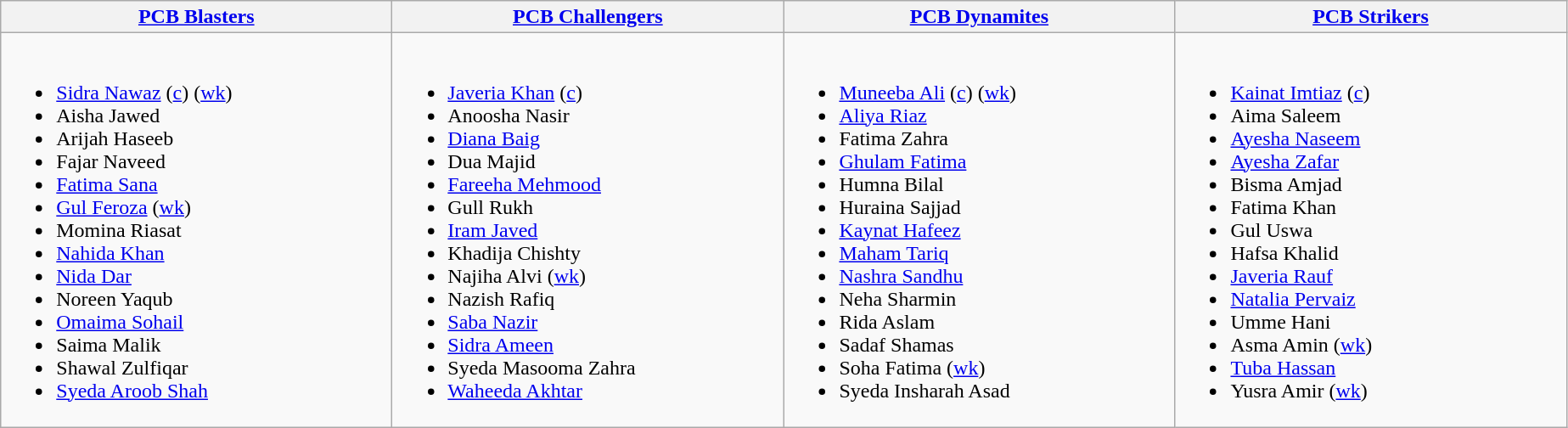<table class="wikitable">
<tr>
<th width=300><a href='#'>PCB Blasters</a><br><small></small></th>
<th width=300><a href='#'>PCB Challengers</a><br><small></small></th>
<th width=300><a href='#'>PCB Dynamites</a><br><small></small></th>
<th width=300><a href='#'>PCB Strikers</a><br><small></small></th>
</tr>
<tr>
<td valign=top><br><ul><li><a href='#'>Sidra Nawaz</a> (<a href='#'>c</a>) (<a href='#'>wk</a>)</li><li>Aisha Jawed</li><li>Arijah Haseeb</li><li>Fajar Naveed</li><li><a href='#'>Fatima Sana</a></li><li><a href='#'>Gul Feroza</a> (<a href='#'>wk</a>)</li><li>Momina Riasat</li><li><a href='#'>Nahida Khan</a></li><li><a href='#'>Nida Dar</a></li><li>Noreen Yaqub</li><li><a href='#'>Omaima Sohail</a></li><li>Saima Malik</li><li>Shawal Zulfiqar</li><li><a href='#'>Syeda Aroob Shah</a></li></ul></td>
<td valign=top><br><ul><li><a href='#'>Javeria Khan</a> (<a href='#'>c</a>)</li><li>Anoosha Nasir</li><li><a href='#'>Diana Baig</a></li><li>Dua Majid</li><li><a href='#'>Fareeha Mehmood</a></li><li>Gull Rukh</li><li><a href='#'>Iram Javed</a></li><li>Khadija Chishty</li><li>Najiha Alvi (<a href='#'>wk</a>)</li><li>Nazish Rafiq</li><li><a href='#'>Saba Nazir</a></li><li><a href='#'>Sidra Ameen</a></li><li>Syeda Masooma Zahra</li><li><a href='#'>Waheeda Akhtar</a></li></ul></td>
<td valign=top><br><ul><li><a href='#'>Muneeba Ali</a> (<a href='#'>c</a>) (<a href='#'>wk</a>)</li><li><a href='#'>Aliya Riaz</a></li><li>Fatima Zahra</li><li><a href='#'>Ghulam Fatima</a></li><li>Humna Bilal</li><li>Huraina Sajjad</li><li><a href='#'>Kaynat Hafeez</a></li><li><a href='#'>Maham Tariq</a></li><li><a href='#'>Nashra Sandhu</a></li><li>Neha Sharmin</li><li>Rida Aslam</li><li>Sadaf Shamas</li><li>Soha Fatima (<a href='#'>wk</a>)</li><li>Syeda Insharah Asad</li></ul></td>
<td valign=top><br><ul><li><a href='#'>Kainat Imtiaz</a> (<a href='#'>c</a>)</li><li>Aima Saleem</li><li><a href='#'>Ayesha Naseem</a></li><li><a href='#'>Ayesha Zafar</a></li><li>Bisma Amjad</li><li>Fatima Khan</li><li>Gul Uswa</li><li>Hafsa Khalid</li><li><a href='#'>Javeria Rauf</a></li><li><a href='#'>Natalia Pervaiz</a></li><li>Umme Hani</li><li>Asma Amin (<a href='#'>wk</a>)</li><li><a href='#'>Tuba Hassan</a></li><li>Yusra Amir (<a href='#'>wk</a>)</li></ul></td>
</tr>
</table>
